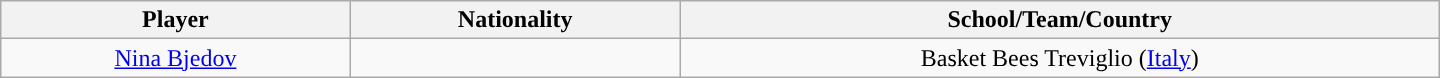<table class="wikitable" style="text-align:center; width:60em">
<tr>
<th>Player</th>
<th>Nationality</th>
<th>School/Team/Country</th>
</tr>
<tr>
<td><a href='#'>Nina Bjedov</a></td>
<td></td>
<td>Basket Bees Treviglio (<a href='#'>Italy</a>)</td>
</tr>
</table>
